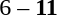<table style="text-align:center">
<tr>
<th width=200></th>
<th width=100></th>
<th width=200></th>
</tr>
<tr>
<td align=right></td>
<td>6 – <strong>11</strong></td>
<td align=left><strong></strong></td>
</tr>
</table>
